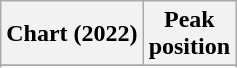<table class="wikitable sortable plainrowheaders" style="text-align:center">
<tr>
<th scope="col">Chart (2022)</th>
<th scope="col">Peak<br>position</th>
</tr>
<tr>
</tr>
<tr>
</tr>
<tr>
</tr>
<tr>
</tr>
</table>
